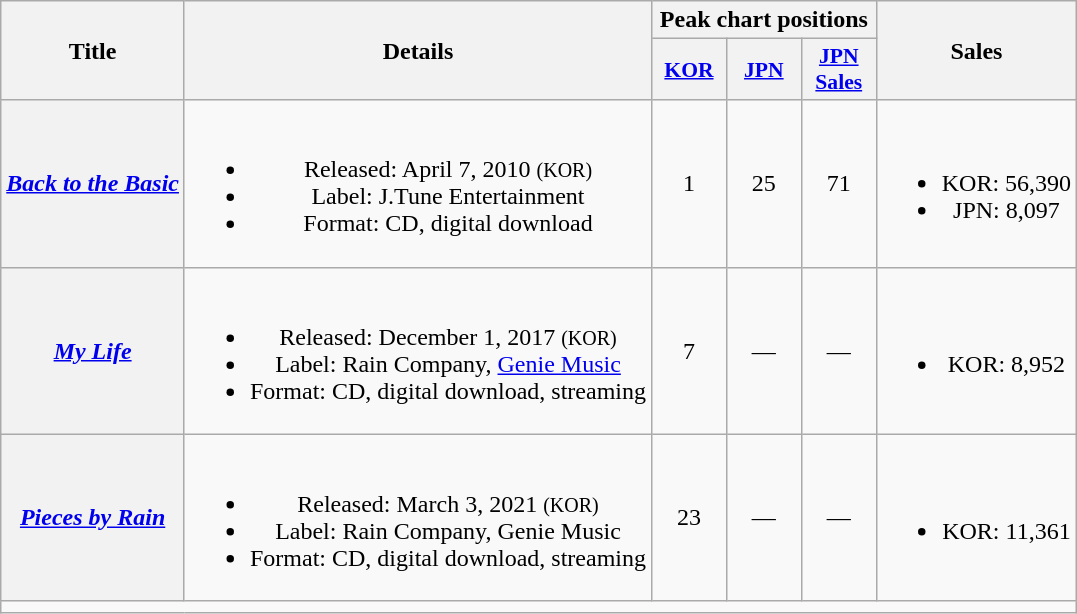<table class="wikitable plainrowheaders" style="text-align:center;">
<tr>
<th rowspan="2">Title</th>
<th rowspan="2">Details</th>
<th colspan="3">Peak chart positions</th>
<th rowspan="2">Sales</th>
</tr>
<tr>
<th scope="col" style="width:3em;font-size:90%;"><a href='#'>KOR</a><br></th>
<th scope="col" style="width:3em;font-size:90%;"><a href='#'>JPN</a><br></th>
<th scope="col" style="width:3em;font-size:90%;"><a href='#'>JPN Sales</a><br></th>
</tr>
<tr>
<th scope="row"><em><a href='#'>Back to the Basic</a></em></th>
<td><br><ul><li>Released: April 7, 2010 <small>(KOR)</small></li><li>Label: J.Tune Entertainment</li><li>Format: CD, digital download</li></ul></td>
<td>1</td>
<td>25</td>
<td>71</td>
<td><br><ul><li>KOR: 56,390</li><li>JPN: 8,097</li></ul></td>
</tr>
<tr>
<th scope="row"><em><a href='#'>My Life</a></em></th>
<td><br><ul><li>Released: December 1, 2017 <small>(KOR)</small></li><li>Label: Rain Company, <a href='#'>Genie Music</a></li><li>Format: CD, digital download, streaming</li></ul></td>
<td>7</td>
<td>—</td>
<td>—</td>
<td><br><ul><li>KOR: 8,952</li></ul></td>
</tr>
<tr>
<th scope="row"><em><a href='#'>Pieces by Rain</a></em></th>
<td><br><ul><li>Released: March 3, 2021 <small>(KOR)</small></li><li>Label: Rain Company, Genie Music</li><li>Format: CD, digital download, streaming</li></ul></td>
<td>23</td>
<td>—</td>
<td>—</td>
<td><br><ul><li>KOR: 11,361</li></ul></td>
</tr>
<tr>
<td colspan="6"></td>
</tr>
</table>
